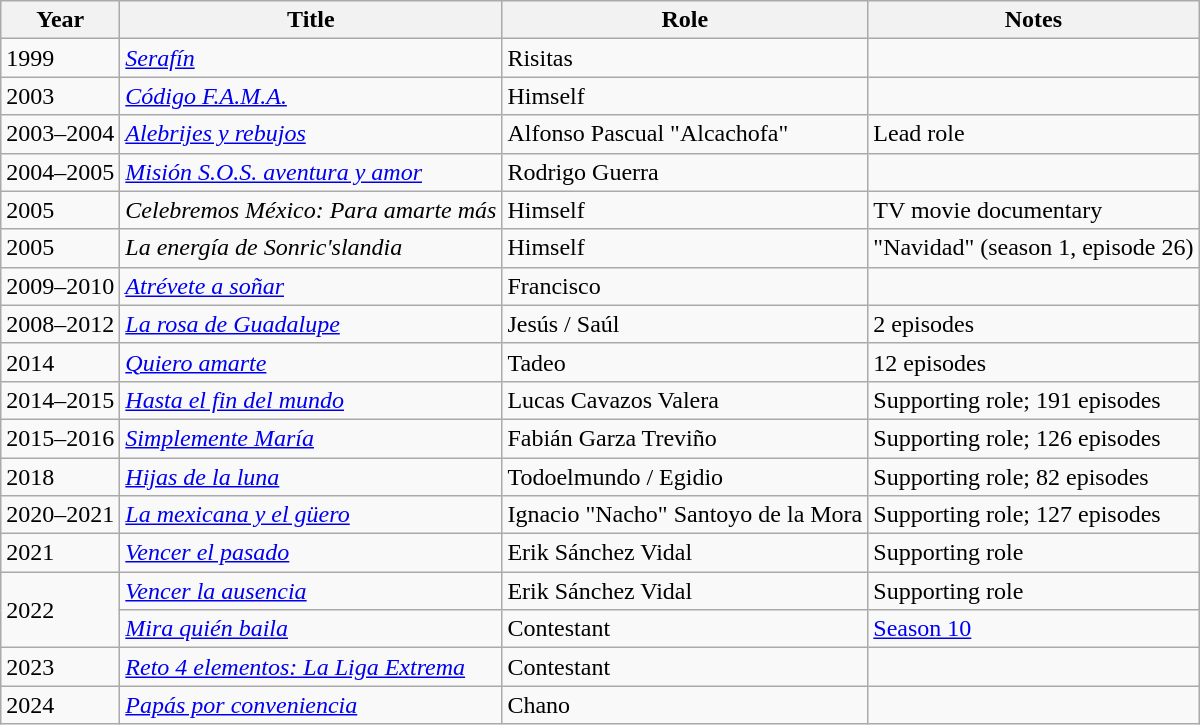<table class="wikitable sortable">
<tr>
<th>Year</th>
<th>Title</th>
<th>Role</th>
<th>Notes</th>
</tr>
<tr>
<td>1999</td>
<td><em><a href='#'>Serafín</a></em></td>
<td>Risitas</td>
<td></td>
</tr>
<tr>
<td>2003</td>
<td><em><a href='#'>Código F.A.M.A.</a></em></td>
<td>Himself</td>
<td></td>
</tr>
<tr>
<td>2003–2004</td>
<td><em><a href='#'>Alebrijes y rebujos</a></em></td>
<td>Alfonso Pascual "Alcachofa"</td>
<td>Lead role</td>
</tr>
<tr>
<td>2004–2005</td>
<td><em><a href='#'>Misión S.O.S. aventura y amor</a></em></td>
<td>Rodrigo Guerra</td>
<td></td>
</tr>
<tr>
<td>2005</td>
<td><em>Celebremos México: Para amarte más</em></td>
<td>Himself</td>
<td>TV movie documentary</td>
</tr>
<tr>
<td>2005</td>
<td><em>La energía de Sonric'slandia</em></td>
<td>Himself</td>
<td>"Navidad" (season 1, episode 26)</td>
</tr>
<tr>
<td>2009–2010</td>
<td><em><a href='#'>Atrévete a soñar</a></em></td>
<td>Francisco</td>
<td></td>
</tr>
<tr>
<td>2008–2012</td>
<td><em><a href='#'>La rosa de Guadalupe</a></em></td>
<td>Jesús / Saúl</td>
<td>2 episodes</td>
</tr>
<tr>
<td>2014</td>
<td><em><a href='#'>Quiero amarte</a></em></td>
<td>Tadeo</td>
<td>12 episodes</td>
</tr>
<tr>
<td>2014–2015</td>
<td><em><a href='#'>Hasta el fin del mundo</a></em></td>
<td>Lucas Cavazos Valera</td>
<td>Supporting role; 191 episodes</td>
</tr>
<tr>
<td>2015–2016</td>
<td><em><a href='#'>Simplemente María</a></em></td>
<td>Fabián Garza Treviño</td>
<td>Supporting role; 126 episodes</td>
</tr>
<tr>
<td>2018</td>
<td><em><a href='#'>Hijas de la luna</a></em></td>
<td>Todoelmundo / Egidio</td>
<td>Supporting role; 82 episodes</td>
</tr>
<tr>
<td>2020–2021</td>
<td><em><a href='#'>La mexicana y el güero</a></em></td>
<td>Ignacio "Nacho" Santoyo de la Mora</td>
<td>Supporting role; 127 episodes</td>
</tr>
<tr>
<td>2021</td>
<td><em><a href='#'>Vencer el pasado</a></em></td>
<td>Erik Sánchez Vidal</td>
<td>Supporting role</td>
</tr>
<tr>
<td rowspan=2>2022</td>
<td><em><a href='#'>Vencer la ausencia</a></em></td>
<td>Erik Sánchez Vidal</td>
<td>Supporting role</td>
</tr>
<tr>
<td><em><a href='#'>Mira quién baila</a></em></td>
<td>Contestant</td>
<td><a href='#'>Season 10</a></td>
</tr>
<tr>
<td>2023</td>
<td><em><a href='#'>Reto 4 elementos: La Liga Extrema</a></em></td>
<td>Contestant</td>
<td></td>
</tr>
<tr>
<td>2024</td>
<td><em><a href='#'>Papás por conveniencia</a></em></td>
<td>Chano</td>
<td></td>
</tr>
</table>
